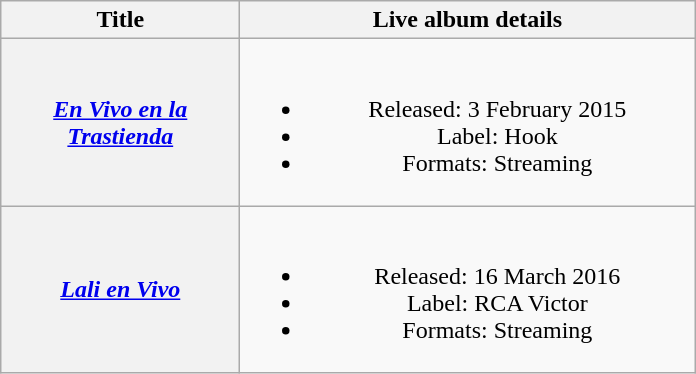<table class="wikitable plainrowheaders" style="text-align:center;">
<tr>
<th scope="col" style="width:9.5em;">Title</th>
<th scope="col" style="width:18.5em;">Live album details</th>
</tr>
<tr>
<th scope="row"><em><a href='#'>En Vivo en la Trastienda</a></em></th>
<td><br><ul><li>Released: 3 February 2015</li><li>Label: Hook</li><li>Formats: Streaming</li></ul></td>
</tr>
<tr>
<th scope="row"><em><a href='#'>Lali en Vivo</a></em></th>
<td><br><ul><li>Released: 16 March 2016</li><li>Label: RCA Victor</li><li>Formats: Streaming</li></ul></td>
</tr>
</table>
